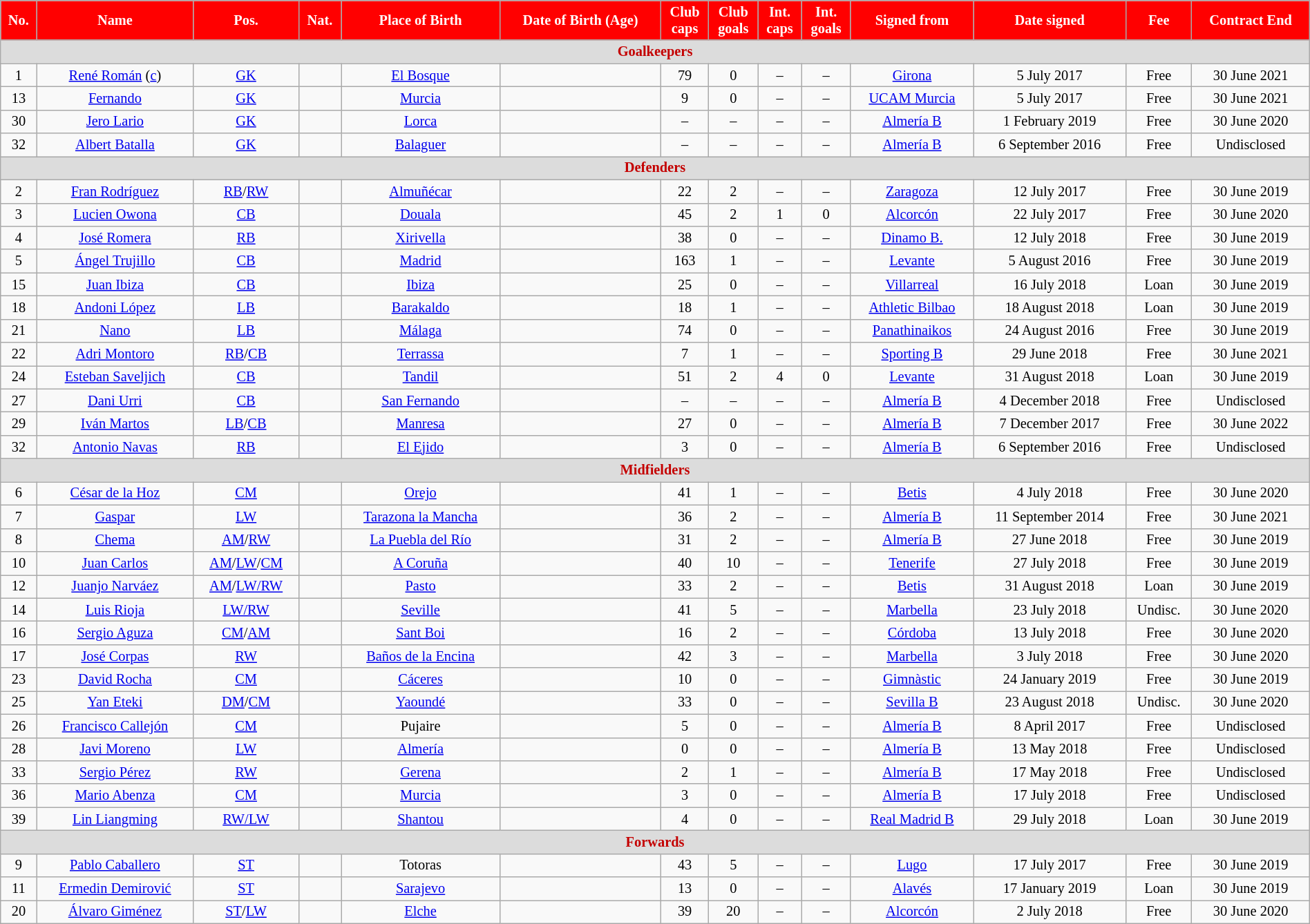<table class="wikitable" style="text-align:center; font-size:85%; width:100%;">
<tr>
<th style="background:#f00; color:#fff; text-align:center;">No.</th>
<th style="background:#f00; color:#fff; text-align:center;">Name</th>
<th style="background:#f00; color:#fff; text-align:center;">Pos.</th>
<th style="background:#f00; color:#fff; text-align:center;">Nat.</th>
<th style="background:#f00; color:#fff; text-align:center;">Place of Birth</th>
<th style="background:#f00; color:#fff; text-align:center;">Date of Birth (Age)</th>
<th style="background:#f00; color:#fff; text-align:center;">Club<br>caps</th>
<th style="background:#f00; color:#fff; text-align:center;">Club<br>goals</th>
<th style="background:#f00; color:#fff; text-align:center;">Int.<br>caps</th>
<th style="background:#f00; color:#fff; text-align:center;">Int.<br>goals</th>
<th style="background:#f00; color:#fff; text-align:center;">Signed from</th>
<th style="background:#f00; color:#fff; text-align:center;">Date signed</th>
<th style="background:#f00; color:#fff; text-align:center;">Fee</th>
<th style="background:#f00; color:#fff; text-align:center;">Contract End</th>
</tr>
<tr>
<th colspan="14" style="background:#dcdcdc; color:#C40000; text-align:center;">Goalkeepers</th>
</tr>
<tr>
<td>1</td>
<td><a href='#'>René Román</a> (<a href='#'>c</a>)</td>
<td><a href='#'>GK</a></td>
<td> </td>
<td><a href='#'>El Bosque</a></td>
<td></td>
<td>79</td>
<td>0</td>
<td>–</td>
<td>–</td>
<td><a href='#'>Girona</a></td>
<td>5 July 2017</td>
<td>Free</td>
<td>30 June 2021</td>
</tr>
<tr>
<td>13</td>
<td><a href='#'>Fernando</a></td>
<td><a href='#'>GK</a></td>
<td> </td>
<td><a href='#'>Murcia</a></td>
<td></td>
<td>9</td>
<td>0</td>
<td>–</td>
<td>–</td>
<td><a href='#'>UCAM Murcia</a></td>
<td>5 July 2017</td>
<td>Free</td>
<td>30 June 2021</td>
</tr>
<tr>
<td>30</td>
<td><a href='#'>Jero Lario</a></td>
<td><a href='#'>GK</a></td>
<td> </td>
<td><a href='#'>Lorca</a></td>
<td></td>
<td>–</td>
<td>–</td>
<td>–</td>
<td>–</td>
<td><a href='#'>Almería B</a></td>
<td>1 February 2019</td>
<td>Free</td>
<td>30 June 2020</td>
</tr>
<tr>
<td>32</td>
<td><a href='#'>Albert Batalla</a></td>
<td><a href='#'>GK</a></td>
<td> </td>
<td><a href='#'>Balaguer</a></td>
<td></td>
<td>–</td>
<td>–</td>
<td>–</td>
<td>–</td>
<td><a href='#'>Almería B</a></td>
<td>6 September 2016</td>
<td>Free</td>
<td>Undisclosed</td>
</tr>
<tr>
<th colspan="14" style="background:#dcdcdc; color:#C40000; text-align:center;">Defenders</th>
</tr>
<tr>
<td>2</td>
<td><a href='#'>Fran Rodríguez</a></td>
<td><a href='#'>RB</a>/<a href='#'>RW</a></td>
<td> </td>
<td><a href='#'>Almuñécar</a></td>
<td></td>
<td>22</td>
<td>2</td>
<td>–</td>
<td>–</td>
<td><a href='#'>Zaragoza</a></td>
<td>12 July 2017</td>
<td>Free</td>
<td>30 June 2019</td>
</tr>
<tr>
<td>3</td>
<td><a href='#'>Lucien Owona</a></td>
<td><a href='#'>CB</a></td>
<td></td>
<td><a href='#'>Douala</a></td>
<td></td>
<td>45</td>
<td>2</td>
<td>1</td>
<td>0</td>
<td><a href='#'>Alcorcón</a></td>
<td>22 July 2017</td>
<td>Free</td>
<td>30 June 2020</td>
</tr>
<tr>
<td>4</td>
<td><a href='#'>José Romera</a></td>
<td><a href='#'>RB</a></td>
<td> </td>
<td><a href='#'>Xirivella</a></td>
<td></td>
<td>38</td>
<td>0</td>
<td>–</td>
<td>–</td>
<td><a href='#'>Dinamo B.</a> </td>
<td>12 July 2018</td>
<td>Free</td>
<td>30 June 2019</td>
</tr>
<tr>
<td>5</td>
<td><a href='#'>Ángel Trujillo</a></td>
<td><a href='#'>CB</a></td>
<td> </td>
<td><a href='#'>Madrid</a></td>
<td></td>
<td>163</td>
<td>1</td>
<td>–</td>
<td>–</td>
<td><a href='#'>Levante</a></td>
<td>5 August 2016</td>
<td>Free</td>
<td>30 June 2019</td>
</tr>
<tr>
<td>15</td>
<td><a href='#'>Juan Ibiza</a></td>
<td><a href='#'>CB</a></td>
<td> </td>
<td><a href='#'>Ibiza</a></td>
<td></td>
<td>25</td>
<td>0</td>
<td>–</td>
<td>–</td>
<td><a href='#'>Villarreal</a></td>
<td>16 July 2018</td>
<td>Loan</td>
<td>30 June 2019</td>
</tr>
<tr>
<td>18</td>
<td><a href='#'>Andoni López</a></td>
<td><a href='#'>LB</a></td>
<td> </td>
<td><a href='#'>Barakaldo</a></td>
<td></td>
<td>18</td>
<td>1</td>
<td>–</td>
<td>–</td>
<td><a href='#'>Athletic Bilbao</a></td>
<td>18 August 2018</td>
<td>Loan</td>
<td>30 June 2019</td>
</tr>
<tr>
<td>21</td>
<td><a href='#'>Nano</a></td>
<td><a href='#'>LB</a></td>
<td> </td>
<td><a href='#'>Málaga</a></td>
<td></td>
<td>74</td>
<td>0</td>
<td>–</td>
<td>–</td>
<td><a href='#'>Panathinaikos</a> </td>
<td>24 August 2016</td>
<td>Free</td>
<td>30 June 2019</td>
</tr>
<tr>
<td>22</td>
<td><a href='#'>Adri Montoro</a></td>
<td><a href='#'>RB</a>/<a href='#'>CB</a></td>
<td> </td>
<td><a href='#'>Terrassa</a></td>
<td></td>
<td>7</td>
<td>1</td>
<td>–</td>
<td>–</td>
<td><a href='#'>Sporting B</a></td>
<td>29 June 2018</td>
<td>Free</td>
<td>30 June 2021</td>
</tr>
<tr>
<td>24</td>
<td><a href='#'>Esteban Saveljich</a></td>
<td><a href='#'>CB</a></td>
<td></td>
<td><a href='#'>Tandil</a> </td>
<td></td>
<td>51</td>
<td>2</td>
<td>4</td>
<td>0</td>
<td><a href='#'>Levante</a></td>
<td>31 August 2018</td>
<td>Loan</td>
<td>30 June 2019</td>
</tr>
<tr>
<td>27</td>
<td><a href='#'>Dani Urri</a></td>
<td><a href='#'>CB</a></td>
<td> </td>
<td><a href='#'>San Fernando</a></td>
<td></td>
<td>–</td>
<td>–</td>
<td>–</td>
<td>–</td>
<td><a href='#'>Almería B</a></td>
<td>4 December 2018</td>
<td>Free</td>
<td>Undisclosed</td>
</tr>
<tr>
<td>29</td>
<td><a href='#'>Iván Martos</a></td>
<td><a href='#'>LB</a>/<a href='#'>CB</a></td>
<td> </td>
<td><a href='#'>Manresa</a></td>
<td></td>
<td>27</td>
<td>0</td>
<td>–</td>
<td>–</td>
<td><a href='#'>Almería B</a></td>
<td>7 December 2017</td>
<td>Free</td>
<td>30 June 2022</td>
</tr>
<tr>
<td>32</td>
<td><a href='#'>Antonio Navas</a></td>
<td><a href='#'>RB</a></td>
<td> </td>
<td><a href='#'>El Ejido</a></td>
<td></td>
<td>3</td>
<td>0</td>
<td>–</td>
<td>–</td>
<td><a href='#'>Almería B</a></td>
<td>6 September 2016</td>
<td>Free</td>
<td>Undisclosed</td>
</tr>
<tr>
<th colspan="14" style="background:#dcdcdc; color:#C40000; text-align:center;">Midfielders</th>
</tr>
<tr>
<td>6</td>
<td><a href='#'>César de la Hoz</a></td>
<td><a href='#'>CM</a></td>
<td> </td>
<td><a href='#'>Orejo</a></td>
<td></td>
<td>41</td>
<td>1</td>
<td>–</td>
<td>–</td>
<td><a href='#'>Betis</a></td>
<td>4 July 2018</td>
<td>Free</td>
<td>30 June 2020</td>
</tr>
<tr>
<td>7</td>
<td><a href='#'>Gaspar</a></td>
<td><a href='#'>LW</a></td>
<td> </td>
<td><a href='#'>Tarazona la Mancha</a></td>
<td></td>
<td>36</td>
<td>2</td>
<td>–</td>
<td>–</td>
<td><a href='#'>Almería B</a></td>
<td>11 September 2014</td>
<td>Free</td>
<td>30 June 2021</td>
</tr>
<tr>
<td>8</td>
<td><a href='#'>Chema</a></td>
<td><a href='#'>AM</a>/<a href='#'>RW</a></td>
<td> </td>
<td><a href='#'>La Puebla del Río</a></td>
<td></td>
<td>31</td>
<td>2</td>
<td>–</td>
<td>–</td>
<td><a href='#'>Almería B</a></td>
<td>27 June 2018</td>
<td>Free</td>
<td>30 June 2019</td>
</tr>
<tr>
<td>10</td>
<td><a href='#'>Juan Carlos</a></td>
<td><a href='#'>AM</a>/<a href='#'>LW</a>/<a href='#'>CM</a></td>
<td> </td>
<td><a href='#'>A Coruña</a></td>
<td></td>
<td>40</td>
<td>10</td>
<td>–</td>
<td>–</td>
<td><a href='#'>Tenerife</a></td>
<td>27 July 2018</td>
<td>Free</td>
<td>30 June 2019</td>
</tr>
<tr>
<td>12</td>
<td><a href='#'>Juanjo Narváez</a></td>
<td><a href='#'>AM</a>/<a href='#'>LW/RW</a></td>
<td></td>
<td><a href='#'>Pasto</a></td>
<td></td>
<td>33</td>
<td>2</td>
<td>–</td>
<td>–</td>
<td><a href='#'>Betis</a></td>
<td>31 August 2018</td>
<td>Loan</td>
<td>30 June 2019</td>
</tr>
<tr>
<td>14</td>
<td><a href='#'>Luis Rioja</a></td>
<td><a href='#'>LW/RW</a></td>
<td> </td>
<td><a href='#'>Seville</a></td>
<td></td>
<td>41</td>
<td>5</td>
<td>–</td>
<td>–</td>
<td><a href='#'>Marbella</a></td>
<td>23 July 2018</td>
<td>Undisc.</td>
<td>30 June 2020</td>
</tr>
<tr>
<td>16</td>
<td><a href='#'>Sergio Aguza</a></td>
<td><a href='#'>CM</a>/<a href='#'>AM</a></td>
<td> </td>
<td><a href='#'>Sant Boi</a></td>
<td></td>
<td>16</td>
<td>2</td>
<td>–</td>
<td>–</td>
<td><a href='#'>Córdoba</a></td>
<td>13 July 2018</td>
<td>Free</td>
<td>30 June 2020</td>
</tr>
<tr>
<td>17</td>
<td><a href='#'>José Corpas</a></td>
<td><a href='#'>RW</a></td>
<td> </td>
<td><a href='#'>Baños de la Encina</a></td>
<td></td>
<td>42</td>
<td>3</td>
<td>–</td>
<td>–</td>
<td><a href='#'>Marbella</a></td>
<td>3 July 2018</td>
<td>Free</td>
<td>30 June 2020</td>
</tr>
<tr>
<td>23</td>
<td><a href='#'>David Rocha</a></td>
<td><a href='#'>CM</a></td>
<td> </td>
<td><a href='#'>Cáceres</a></td>
<td></td>
<td>10</td>
<td>0</td>
<td>–</td>
<td>–</td>
<td><a href='#'>Gimnàstic</a></td>
<td>24 January 2019</td>
<td>Free</td>
<td>30 June 2019</td>
</tr>
<tr>
<td>25</td>
<td><a href='#'>Yan Eteki</a></td>
<td><a href='#'>DM</a>/<a href='#'>CM</a></td>
<td></td>
<td><a href='#'>Yaoundé</a></td>
<td></td>
<td>33</td>
<td>0</td>
<td>–</td>
<td>–</td>
<td><a href='#'>Sevilla B</a></td>
<td>23 August 2018</td>
<td>Undisc.</td>
<td>30 June 2020</td>
</tr>
<tr>
<td>26</td>
<td><a href='#'>Francisco Callejón</a></td>
<td><a href='#'>CM</a></td>
<td> </td>
<td>Pujaire</td>
<td></td>
<td>5</td>
<td>0</td>
<td>–</td>
<td>–</td>
<td><a href='#'>Almería B</a></td>
<td>8 April 2017</td>
<td>Free</td>
<td>Undisclosed</td>
</tr>
<tr>
<td>28</td>
<td><a href='#'>Javi Moreno</a></td>
<td><a href='#'>LW</a></td>
<td> </td>
<td><a href='#'>Almería</a></td>
<td></td>
<td>0</td>
<td>0</td>
<td>–</td>
<td>–</td>
<td><a href='#'>Almería B</a></td>
<td>13 May 2018</td>
<td>Free</td>
<td>Undisclosed</td>
</tr>
<tr>
<td>33</td>
<td><a href='#'>Sergio Pérez</a></td>
<td><a href='#'>RW</a></td>
<td> </td>
<td><a href='#'>Gerena</a></td>
<td></td>
<td>2</td>
<td>1</td>
<td>–</td>
<td>–</td>
<td><a href='#'>Almería B</a></td>
<td>17 May 2018</td>
<td>Free</td>
<td>Undisclosed</td>
</tr>
<tr>
<td>36</td>
<td><a href='#'>Mario Abenza</a></td>
<td><a href='#'>CM</a></td>
<td> </td>
<td><a href='#'>Murcia</a></td>
<td></td>
<td>3</td>
<td>0</td>
<td>–</td>
<td>–</td>
<td><a href='#'>Almería B</a></td>
<td>17 July 2018</td>
<td>Free</td>
<td>Undisclosed</td>
</tr>
<tr>
<td>39</td>
<td><a href='#'>Lin Liangming</a></td>
<td><a href='#'>RW/LW</a></td>
<td></td>
<td><a href='#'>Shantou</a></td>
<td></td>
<td>4</td>
<td>0</td>
<td>–</td>
<td>–</td>
<td><a href='#'>Real Madrid B</a></td>
<td>29 July 2018</td>
<td>Loan</td>
<td>30 June 2019</td>
</tr>
<tr>
<th colspan="14" style="background:#dcdcdc; color:#C40000; text-align=center;">Forwards<br></th>
</tr>
<tr>
<td>9</td>
<td><a href='#'>Pablo Caballero</a></td>
<td><a href='#'>ST</a></td>
<td></td>
<td>Totoras</td>
<td></td>
<td>43</td>
<td>5</td>
<td>–</td>
<td>–</td>
<td><a href='#'>Lugo</a></td>
<td>17 July 2017</td>
<td>Free</td>
<td>30 June 2019</td>
</tr>
<tr>
<td>11</td>
<td><a href='#'>Ermedin Demirović</a></td>
<td><a href='#'>ST</a></td>
<td></td>
<td><a href='#'>Sarajevo</a></td>
<td></td>
<td>13</td>
<td>0</td>
<td>–</td>
<td>–</td>
<td><a href='#'>Alavés</a></td>
<td>17 January 2019</td>
<td>Loan</td>
<td>30 June 2019<br></td>
</tr>
<tr>
<td>20</td>
<td><a href='#'>Álvaro Giménez</a></td>
<td><a href='#'>ST</a>/<a href='#'>LW</a></td>
<td> </td>
<td><a href='#'>Elche</a></td>
<td></td>
<td>39</td>
<td>20</td>
<td>–</td>
<td>–</td>
<td><a href='#'>Alcorcón</a></td>
<td>2 July 2018</td>
<td>Free</td>
<td>30 June 2020</td>
</tr>
</table>
